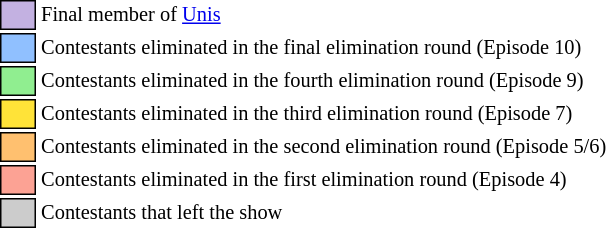<table class="toccolours" style="white-space: nowrap; font-size: 85%;">
<tr>
<td style="background:#C3B1E1; border: 1px solid black;">      </td>
<td>Final member of <a href='#'>Unis</a></td>
</tr>
<tr>
<td style="background:#90C0FF; border: 1px solid black;">      </td>
<td>Contestants eliminated in the final elimination round (Episode 10)</td>
</tr>
<tr>
<td style="background:#90EE90; border: 1px solid black;">      </td>
<td>Contestants eliminated in the fourth elimination round (Episode 9)</td>
</tr>
<tr>
<td style="background:#FFE338; border: 1px solid black;">      </td>
<td>Contestants eliminated in the third elimination round (Episode 7)</td>
</tr>
<tr>
<td style="background:#FFC06F; border: 1px solid black;">      </td>
<td>Contestants eliminated in the second elimination round (Episode 5/6)</td>
</tr>
<tr>
<td style="background:#FCA294; border: 1px solid black;">      </td>
<td>Contestants eliminated in the first elimination round (Episode 4)</td>
</tr>
<tr>
<td style="background:#CCCCCC; border: 1px solid black;">      </td>
<td>Contestants that left the show</td>
</tr>
<tr>
</tr>
</table>
